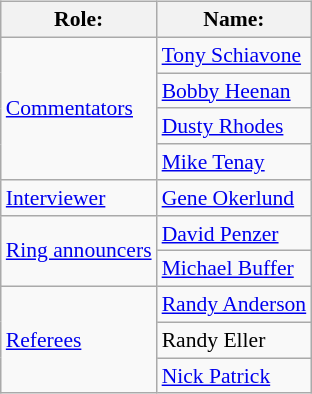<table class=wikitable style="font-size:90%; margin: 0.5em 0 0.5em 1em; float: right; clear: right;">
<tr>
<th>Role:</th>
<th>Name:</th>
</tr>
<tr>
<td rowspan=4><a href='#'>Commentators</a></td>
<td><a href='#'>Tony Schiavone</a></td>
</tr>
<tr>
<td><a href='#'>Bobby Heenan</a></td>
</tr>
<tr>
<td><a href='#'>Dusty Rhodes</a></td>
</tr>
<tr>
<td><a href='#'>Mike Tenay</a></td>
</tr>
<tr>
<td><a href='#'>Interviewer</a></td>
<td><a href='#'>Gene Okerlund</a></td>
</tr>
<tr>
<td rowspan=2><a href='#'>Ring announcers</a></td>
<td><a href='#'>David Penzer</a></td>
</tr>
<tr>
<td><a href='#'>Michael Buffer</a></td>
</tr>
<tr>
<td rowspan=3><a href='#'>Referees</a></td>
<td><a href='#'>Randy Anderson</a></td>
</tr>
<tr>
<td>Randy Eller</td>
</tr>
<tr>
<td><a href='#'>Nick Patrick</a></td>
</tr>
</table>
